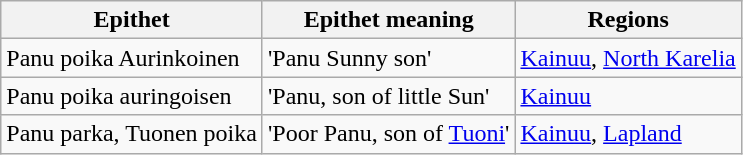<table class="wikitable sortable">
<tr>
<th>Epithet</th>
<th class="unsortable">Epithet meaning</th>
<th>Regions</th>
</tr>
<tr>
<td>Panu poika Aurinkoinen</td>
<td>'Panu Sunny son'</td>
<td><a href='#'>Kainuu</a>, <a href='#'>North Karelia</a></td>
</tr>
<tr>
<td>Panu poika auringoisen</td>
<td>'Panu, son of little Sun'</td>
<td><a href='#'>Kainuu</a></td>
</tr>
<tr>
<td>Panu parka, Tuonen poika</td>
<td>'Poor Panu, son of <a href='#'>Tuoni</a>'</td>
<td><a href='#'>Kainuu</a>, <a href='#'>Lapland</a></td>
</tr>
</table>
